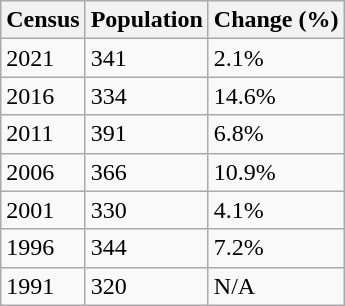<table class="wikitable">
<tr>
<th>Census</th>
<th>Population</th>
<th>Change (%)</th>
</tr>
<tr>
<td>2021</td>
<td>341</td>
<td> 2.1%</td>
</tr>
<tr>
<td>2016</td>
<td>334</td>
<td> 14.6%</td>
</tr>
<tr>
<td>2011</td>
<td>391</td>
<td> 6.8%</td>
</tr>
<tr>
<td>2006</td>
<td>366</td>
<td> 10.9%</td>
</tr>
<tr>
<td>2001</td>
<td>330</td>
<td> 4.1%</td>
</tr>
<tr>
<td>1996</td>
<td>344</td>
<td> 7.2%</td>
</tr>
<tr>
<td>1991</td>
<td>320</td>
<td>N/A</td>
</tr>
</table>
